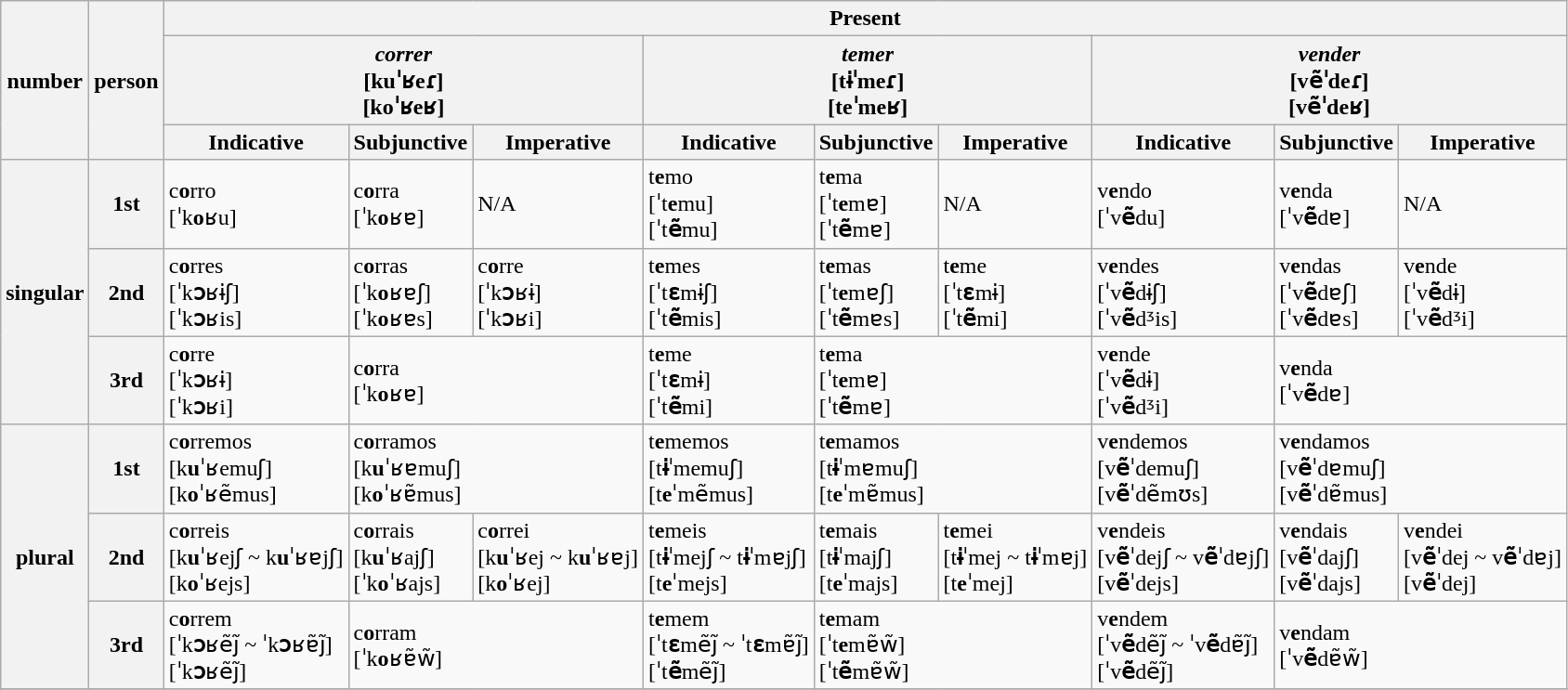<table class="wikitable">
<tr>
<th rowspan="3">number</th>
<th rowspan="3">person</th>
<th colspan="12">Present</th>
</tr>
<tr>
<th colspan="3"><em>correr</em><br>[k<strong>u</strong>ˈʁeɾ]<br>[k<strong>o</strong>ˈʁeʁ]</th>
<th colspan="3"><em>temer</em><br>[t<strong>ɨ</strong>ˈmeɾ]<br>[t<strong>e</strong>ˈmeʁ]</th>
<th colspan="3"><em>vender</em><br>[v<strong>ẽ</strong>ˈdeɾ]<br>[v<strong>ẽ</strong>ˈdeʁ]</th>
</tr>
<tr>
<th>Indicative</th>
<th>Subjunctive</th>
<th>Imperative</th>
<th>Indicative</th>
<th>Subjunctive</th>
<th>Imperative</th>
<th>Indicative</th>
<th>Subjunctive</th>
<th>Imperative</th>
</tr>
<tr>
<th rowspan="3">singular</th>
<th>1st</th>
<td>c<strong>o</strong>rro<br>[ˈk<strong>o</strong>ʁu]</td>
<td>c<strong>o</strong>rra<br>[ˈk<strong>o</strong>ʁɐ]</td>
<td>N/A</td>
<td>t<strong>e</strong>mo<br>[ˈt<strong>e</strong>mu]<br>[ˈt<strong>ẽ</strong>mu]</td>
<td>t<strong>e</strong>ma<br>[ˈt<strong>e</strong>mɐ]<br>[ˈt<strong>ẽ</strong>mɐ]</td>
<td>N/A</td>
<td>v<strong>e</strong>ndo<br>[ˈv<strong>ẽ</strong>du]</td>
<td>v<strong>e</strong>nda<br>[ˈv<strong>ẽ</strong>dɐ]</td>
<td>N/A</td>
</tr>
<tr>
<th>2nd</th>
<td>c<strong>o</strong>rres<br>[ˈk<strong>ɔ</strong>ʁɨʃ]<br>[ˈk<strong>ɔ</strong>ʁis]</td>
<td>c<strong>o</strong>rras<br>[ˈk<strong>o</strong>ʁɐʃ]<br>[ˈk<strong>o</strong>ʁɐs]</td>
<td>c<strong>o</strong>rre<br>[ˈk<strong>ɔ</strong>ʁɨ]<br>[ˈk<strong>ɔ</strong>ʁi]</td>
<td>t<strong>e</strong>mes<br>[ˈt<strong>ɛ</strong>mɨʃ]<br>[ˈt<strong>ẽ</strong>mis]</td>
<td>t<strong>e</strong>mas<br>[ˈt<strong>e</strong>mɐʃ]<br>[ˈt<strong>ẽ</strong>mɐs]</td>
<td>t<strong>e</strong>me<br>[ˈt<strong>ɛ</strong>mɨ]<br>[ˈt<strong>ẽ</strong>mi]</td>
<td>v<strong>e</strong>ndes<br>[ˈv<strong>ẽ</strong>dɨʃ]<br>[ˈv<strong>ẽ</strong>dᶾis]</td>
<td>v<strong>e</strong>ndas<br>[ˈv<strong>ẽ</strong>dɐʃ]<br>[ˈv<strong>ẽ</strong>dɐs]</td>
<td>v<strong>e</strong>nde<br>[ˈv<strong>ẽ</strong>dɨ]<br>[ˈv<strong>ẽ</strong>dᶾi]</td>
</tr>
<tr>
<th>3rd</th>
<td>c<strong>o</strong>rre<br>[ˈk<strong>ɔ</strong>ʁɨ]<br>[ˈk<strong>ɔ</strong>ʁi]</td>
<td colspan="2">c<strong>o</strong>rra<br>[ˈk<strong>o</strong>ʁɐ]</td>
<td>t<strong>e</strong>me<br>[ˈt<strong>ɛ</strong>mɨ]<br>[ˈt<strong>ẽ</strong>mi]</td>
<td colspan="2">t<strong>e</strong>ma<br>[ˈt<strong>e</strong>mɐ]<br>[ˈt<strong>ẽ</strong>mɐ]</td>
<td>v<strong>e</strong>nde<br>[ˈv<strong>ẽ</strong>dɨ]<br>[ˈv<strong>ẽ</strong>dᶾi]</td>
<td colspan="2">v<strong>e</strong>nda<br>[ˈv<strong>ẽ</strong>dɐ]</td>
</tr>
<tr>
<th rowspan="3">plural</th>
<th>1st</th>
<td>c<strong>o</strong>rremos<br>[k<strong>u</strong>ˈʁemuʃ]<br>[k<strong>o</strong>ˈʁẽmus]</td>
<td colspan="2">c<strong>o</strong>rramos<br>[k<strong>u</strong>ˈʁɐmuʃ]<br>[k<strong>o</strong>ˈʁɐ̃mus]</td>
<td>t<strong>e</strong>memos<br>[t<strong>ɨ</strong>ˈmemuʃ]<br>[t<strong>e</strong>ˈmẽmus]</td>
<td colspan="2">t<strong>e</strong>mamos<br>[t<strong>ɨ</strong>ˈmɐmuʃ]<br>[t<strong>e</strong>ˈmɐ̃mus]</td>
<td>v<strong>e</strong>ndemos<br>[v<strong>ẽ</strong>ˈdemuʃ]<br>[v<strong>ẽ</strong>ˈdẽmʊs]</td>
<td colspan="2">v<strong>e</strong>ndamos<br>[v<strong>ẽ</strong>ˈdɐmuʃ]<br>[v<strong>ẽ</strong>ˈdɐ̃mus]</td>
</tr>
<tr>
<th>2nd</th>
<td>c<strong>o</strong>rreis<br>[k<strong>u</strong>ˈʁejʃ ~ k<strong>u</strong>ˈʁɐjʃ]<br>[k<strong>o</strong>ˈʁejs]</td>
<td>c<strong>o</strong>rrais<br>[k<strong>u</strong>ˈʁajʃ]<br>[ˈk<strong>o</strong>ˈʁajs]</td>
<td>c<strong>o</strong>rrei<br>[k<strong>u</strong>ˈʁej ~ k<strong>u</strong>ˈʁɐj]<br>[k<strong>o</strong>ˈʁej]</td>
<td>t<strong>e</strong>meis<br>[t<strong>ɨ</strong>ˈmejʃ ~ t<strong>ɨ</strong>ˈmɐjʃ]<br>[t<strong>e</strong>ˈmejs]</td>
<td>t<strong>e</strong>mais<br>[t<strong>ɨ</strong>ˈmajʃ]<br>[t<strong>e</strong>ˈmajs]</td>
<td>t<strong>e</strong>mei<br>[t<strong>ɨ</strong>ˈmej ~ t<strong>ɨ</strong>ˈmɐj]<br>[t<strong>e</strong>ˈmej]</td>
<td>v<strong>e</strong>ndeis<br>[v<strong>ẽ</strong>ˈdejʃ ~ v<strong>ẽ</strong>ˈdɐjʃ]<br>[v<strong>ẽ</strong>ˈdejs]</td>
<td>v<strong>e</strong>ndais<br>[v<strong>ẽ</strong>ˈdajʃ]<br>[v<strong>ẽ</strong>ˈdajs]</td>
<td>v<strong>e</strong>ndei<br>[v<strong>ẽ</strong>ˈdej ~ v<strong>ẽ</strong>ˈdɐj]<br>[v<strong>ẽ</strong>ˈdej]</td>
</tr>
<tr>
<th>3rd</th>
<td>c<strong>o</strong>rrem<br>[ˈk<strong>ɔ</strong>ʁẽj̃ ~ ˈk<strong>ɔ</strong>ʁɐ̃j̃]<br>[ˈk<strong>ɔ</strong>ʁẽj̃]</td>
<td colspan="2">c<strong>o</strong>rram<br>[ˈk<strong>o</strong>ʁɐ̃w̃]</td>
<td>t<strong>e</strong>mem<br>[ˈt<strong>ɛ</strong>mẽj̃ ~ ˈt<strong>ɛ</strong>mɐ̃j̃]<br>[ˈt<strong>ẽ</strong>mẽj̃]</td>
<td colspan="2">t<strong>e</strong>mam<br>[ˈt<strong>e</strong>mɐ̃w̃]<br>[ˈt<strong>ẽ</strong>mɐ̃w̃]</td>
<td>v<strong>e</strong>ndem<br>[ˈv<strong>ẽ</strong>dẽj̃ ~ ˈv<strong>ẽ</strong>dɐ̃j̃]<br>[ˈv<strong>ẽ</strong>dẽj̃]</td>
<td colspan="2">v<strong>e</strong>ndam<br>[ˈv<strong>ẽ</strong>dɐ̃w̃]</td>
</tr>
<tr>
</tr>
</table>
